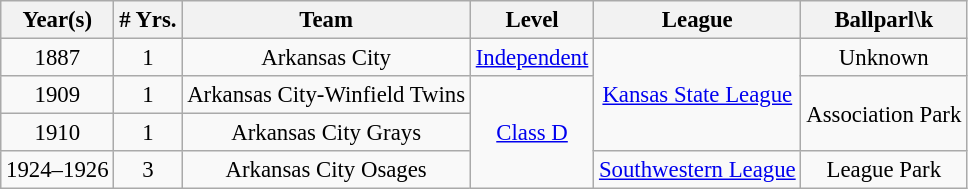<table class="wikitable" style="text-align:center; font-size: 95%;">
<tr>
<th>Year(s)</th>
<th># Yrs.</th>
<th>Team</th>
<th>Level</th>
<th>League</th>
<th>Ballparl\k</th>
</tr>
<tr>
<td>1887</td>
<td>1</td>
<td>Arkansas City</td>
<td><a href='#'>Independent</a></td>
<td rowspan=3><a href='#'>Kansas State League</a></td>
<td>Unknown</td>
</tr>
<tr>
<td>1909</td>
<td>1</td>
<td>Arkansas City-Winfield Twins</td>
<td rowspan=3><a href='#'>Class D</a></td>
<td rowspan=2>Association Park</td>
</tr>
<tr>
<td>1910</td>
<td>1</td>
<td>Arkansas City Grays</td>
</tr>
<tr>
<td>1924–1926</td>
<td>3</td>
<td>Arkansas City Osages</td>
<td><a href='#'>Southwestern League</a></td>
<td>League Park</td>
</tr>
</table>
